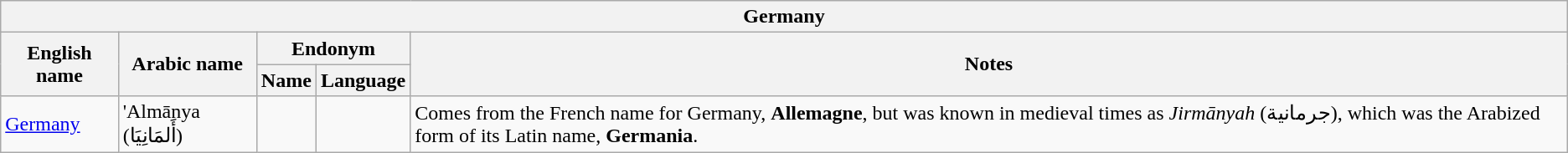<table class="wikitable sortable">
<tr>
<th colspan="5">Germany</th>
</tr>
<tr>
<th rowspan="2">English name</th>
<th rowspan="2">Arabic name</th>
<th colspan="2">Endonym</th>
<th rowspan="2">Notes</th>
</tr>
<tr>
<th>Name</th>
<th>Language</th>
</tr>
<tr>
<td><a href='#'>Germany</a></td>
<td>'Almānya (أَلمَانِيَا)</td>
<td></td>
<td></td>
<td>Comes from the French name for Germany, <strong>Allemagne</strong>, but was known in medieval times as <em>Jirmānyah</em> (جرمانية), which was the Arabized form of its Latin name, <strong>Germania</strong>.</td>
</tr>
</table>
